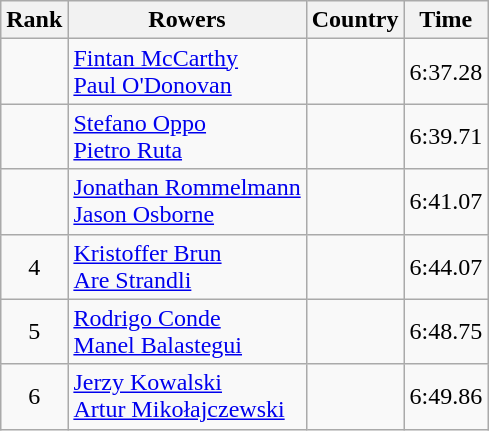<table class="wikitable" style="text-align:center">
<tr>
<th>Rank</th>
<th>Rowers</th>
<th>Country</th>
<th>Time</th>
</tr>
<tr>
<td></td>
<td align="left"><a href='#'>Fintan McCarthy</a><br><a href='#'>Paul O'Donovan</a></td>
<td align="left"></td>
<td>6:37.28</td>
</tr>
<tr>
<td></td>
<td align="left"><a href='#'>Stefano Oppo</a><br><a href='#'>Pietro Ruta</a></td>
<td align="left"></td>
<td>6:39.71</td>
</tr>
<tr>
<td></td>
<td align="left"><a href='#'>Jonathan Rommelmann</a><br><a href='#'>Jason Osborne</a></td>
<td align="left"></td>
<td>6:41.07</td>
</tr>
<tr>
<td>4</td>
<td align="left"><a href='#'>Kristoffer Brun</a><br><a href='#'>Are Strandli</a></td>
<td align="left"></td>
<td>6:44.07</td>
</tr>
<tr>
<td>5</td>
<td align="left"><a href='#'>Rodrigo Conde</a><br><a href='#'>Manel Balastegui</a></td>
<td align="left"></td>
<td>6:48.75</td>
</tr>
<tr>
<td>6</td>
<td align="left"><a href='#'>Jerzy Kowalski</a><br><a href='#'>Artur Mikołajczewski</a></td>
<td align="left"></td>
<td>6:49.86</td>
</tr>
</table>
